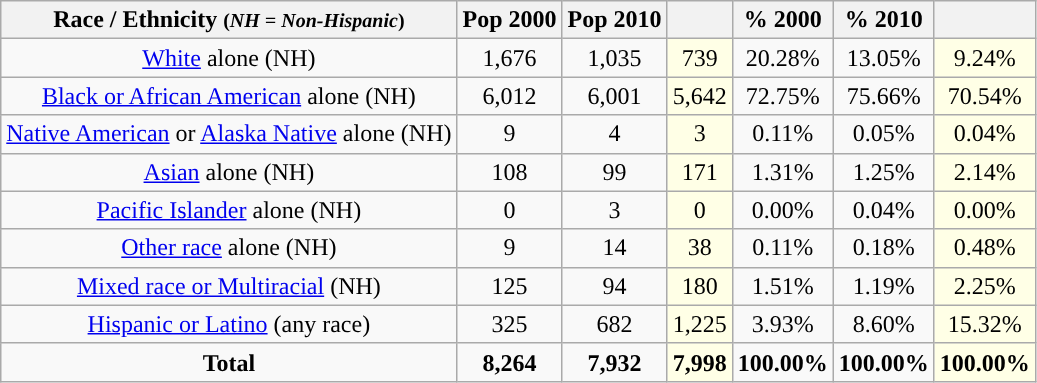<table class="wikitable"style="text-align:center;">
<tr>
<th>Race / Ethnicity <small>(<em>NH = Non-Hispanic</em>)</small></th>
<th>Pop 2000</th>
<th>Pop 2010</th>
<th></th>
<th>% 2000</th>
<th>% 2010</th>
<th></th>
</tr>
<tr>
<td><a href='#'>White</a> alone (NH)</td>
<td>1,676</td>
<td>1,035</td>
<td style='background: #ffffe6;'>739</td>
<td>20.28%</td>
<td>13.05%</td>
<td style='background: #ffffe6;'>9.24%</td>
</tr>
<tr>
<td><a href='#'>Black or African American</a> alone (NH)</td>
<td>6,012</td>
<td>6,001</td>
<td style='background: #ffffe6;'>5,642</td>
<td>72.75%</td>
<td>75.66%</td>
<td style='background: #ffffe6;'>70.54%</td>
</tr>
<tr>
<td><a href='#'>Native American</a> or <a href='#'>Alaska Native</a> alone (NH)</td>
<td>9</td>
<td>4</td>
<td style='background: #ffffe6;'>3</td>
<td>0.11%</td>
<td>0.05%</td>
<td style='background: #ffffe6;'>0.04%</td>
</tr>
<tr>
<td><a href='#'>Asian</a> alone (NH)</td>
<td>108</td>
<td>99</td>
<td style='background: #ffffe6;'>171</td>
<td>1.31%</td>
<td>1.25%</td>
<td style='background: #ffffe6;'>2.14%</td>
</tr>
<tr>
<td><a href='#'>Pacific Islander</a> alone (NH)</td>
<td>0</td>
<td>3</td>
<td style='background: #ffffe6;'>0</td>
<td>0.00%</td>
<td>0.04%</td>
<td style='background: #ffffe6;'>0.00%</td>
</tr>
<tr>
<td><a href='#'>Other race</a> alone (NH)</td>
<td>9</td>
<td>14</td>
<td style='background: #ffffe6;'>38</td>
<td>0.11%</td>
<td>0.18%</td>
<td style='background: #ffffe6;'>0.48%</td>
</tr>
<tr>
<td><a href='#'>Mixed race or Multiracial</a> (NH)</td>
<td>125</td>
<td>94</td>
<td style='background: #ffffe6;'>180</td>
<td>1.51%</td>
<td>1.19%</td>
<td style='background: #ffffe6;'>2.25%</td>
</tr>
<tr>
<td><a href='#'>Hispanic or Latino</a> (any race)</td>
<td>325</td>
<td>682</td>
<td style='background: #ffffe6;'>1,225</td>
<td>3.93%</td>
<td>8.60%</td>
<td style='background: #ffffe6;'>15.32%</td>
</tr>
<tr>
<td><strong>Total</strong></td>
<td><strong>8,264</strong></td>
<td><strong>7,932</strong></td>
<td style='background: #ffffe6;'><strong>7,998</strong></td>
<td><strong>100.00%</strong></td>
<td><strong>100.00%</strong></td>
<td style='background: #ffffe6;'><strong>100.00%</strong></td>
</tr>
</table>
